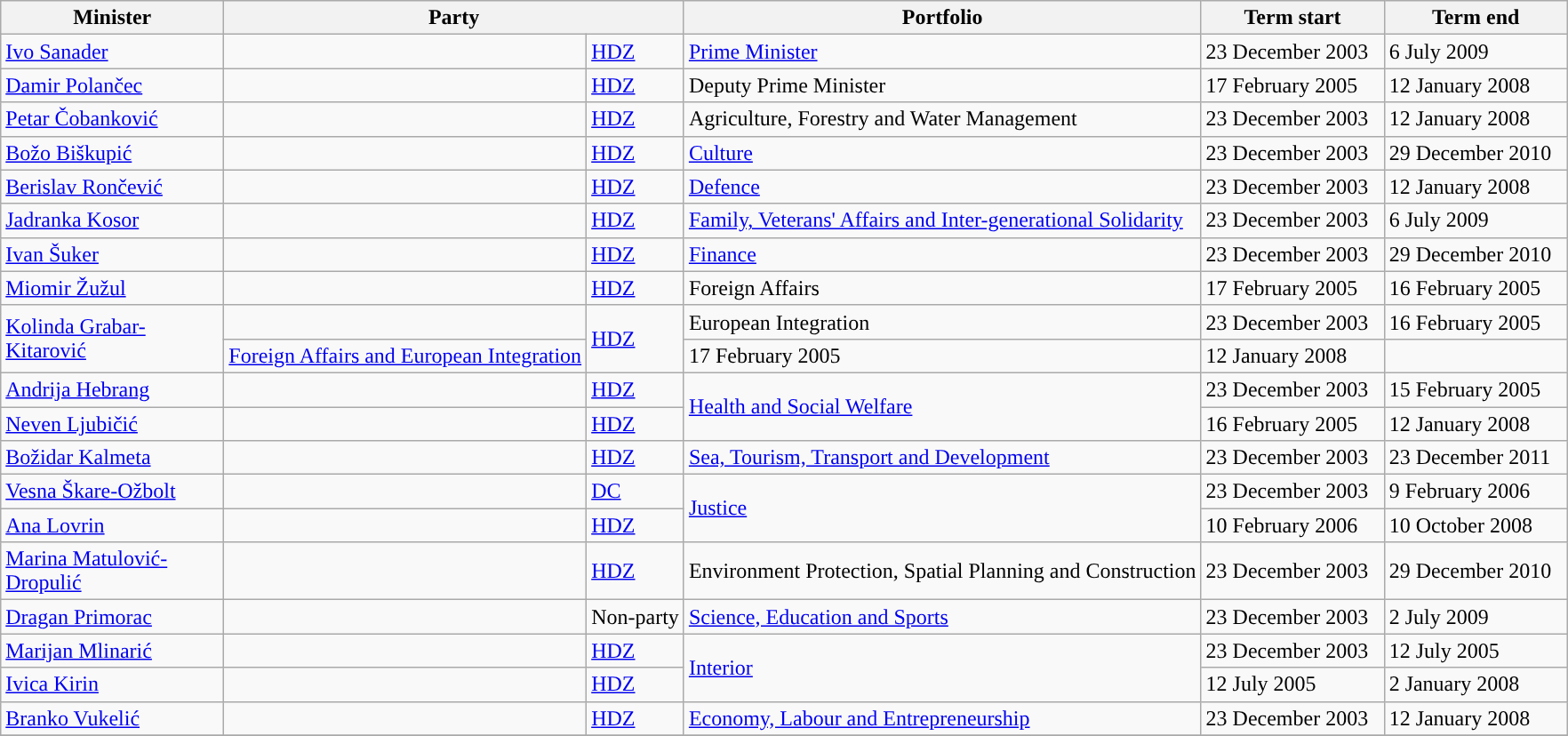<table class="wikitable">
<tr>
<th width="160">Minister</th>
<th colspan=2 width="80">Party</th>
<th>Portfolio</th>
<th width="130">Term start</th>
<th width="130">Term end</th>
</tr>
<tr>
<td><a href='#'>Ivo Sanader</a></td>
<td style="background-color: "></td>
<td><a href='#'>HDZ</a></td>
<td><a href='#'>Prime Minister</a></td>
<td>23 December 2003</td>
<td>6 July 2009</td>
</tr>
<tr>
<td><a href='#'>Damir Polančec</a></td>
<td style="background-color: "></td>
<td><a href='#'>HDZ</a></td>
<td>Deputy Prime Minister</td>
<td>17 February 2005</td>
<td>12 January 2008</td>
</tr>
<tr>
<td><a href='#'>Petar Čobanković</a></td>
<td style="background-color: "></td>
<td><a href='#'>HDZ</a></td>
<td>Agriculture, Forestry and Water Management</td>
<td>23 December 2003</td>
<td>12 January 2008</td>
</tr>
<tr>
<td><a href='#'>Božo Biškupić</a></td>
<td style="background-color: "></td>
<td><a href='#'>HDZ</a></td>
<td><a href='#'>Culture</a></td>
<td>23 December 2003</td>
<td>29 December 2010</td>
</tr>
<tr>
<td><a href='#'>Berislav Rončević</a></td>
<td style="background-color: "></td>
<td><a href='#'>HDZ</a></td>
<td><a href='#'>Defence</a></td>
<td>23 December 2003</td>
<td>12 January 2008</td>
</tr>
<tr>
<td><a href='#'>Jadranka Kosor</a></td>
<td style="background-color: "></td>
<td><a href='#'>HDZ</a></td>
<td><a href='#'>Family, Veterans' Affairs and Inter-generational Solidarity</a></td>
<td>23 December 2003</td>
<td>6 July 2009</td>
</tr>
<tr>
<td><a href='#'>Ivan Šuker</a></td>
<td style="background-color: "></td>
<td><a href='#'>HDZ</a></td>
<td><a href='#'>Finance</a></td>
<td>23 December 2003</td>
<td>29 December 2010</td>
</tr>
<tr>
<td><a href='#'>Miomir Žužul</a></td>
<td style="background-color: "></td>
<td><a href='#'>HDZ</a></td>
<td>Foreign Affairs</td>
<td>17 February 2005</td>
<td>16 February 2005</td>
</tr>
<tr>
<td rowspan="2"><a href='#'>Kolinda Grabar-Kitarović</a></td>
<td style="background-color: "></td>
<td rowspan="2"><a href='#'>HDZ</a></td>
<td>European Integration</td>
<td>23 December 2003</td>
<td>16 February 2005</td>
</tr>
<tr>
<td><a href='#'>Foreign Affairs and European Integration</a></td>
<td>17 February 2005</td>
<td>12 January 2008</td>
</tr>
<tr>
<td><a href='#'>Andrija Hebrang</a></td>
<td style="background-color: "></td>
<td><a href='#'>HDZ</a></td>
<td rowspan="2"><a href='#'>Health and Social Welfare</a></td>
<td>23 December 2003</td>
<td>15 February 2005</td>
</tr>
<tr>
<td><a href='#'>Neven Ljubičić</a></td>
<td style="background-color: "></td>
<td><a href='#'>HDZ</a></td>
<td>16 February 2005</td>
<td>12 January 2008</td>
</tr>
<tr>
<td><a href='#'>Božidar Kalmeta</a></td>
<td style="background-color: "></td>
<td><a href='#'>HDZ</a></td>
<td><a href='#'>Sea, Tourism, Transport and Development</a></td>
<td>23 December 2003</td>
<td>23 December 2011</td>
</tr>
<tr>
<td><a href='#'>Vesna Škare-Ožbolt</a></td>
<td style="background-color: "></td>
<td><a href='#'>DC</a></td>
<td rowspan="2"><a href='#'>Justice</a></td>
<td>23 December 2003</td>
<td>9 February 2006</td>
</tr>
<tr>
<td><a href='#'>Ana Lovrin</a></td>
<td style="background-color: "></td>
<td><a href='#'>HDZ</a></td>
<td>10 February 2006</td>
<td>10 October 2008</td>
</tr>
<tr>
<td><a href='#'>Marina Matulović-Dropulić</a></td>
<td style="background-color: "></td>
<td><a href='#'>HDZ</a></td>
<td>Environment Protection, Spatial Planning and Construction</td>
<td>23 December 2003</td>
<td>29 December 2010</td>
</tr>
<tr>
<td><a href='#'>Dragan Primorac</a></td>
<td style="background-color: "></td>
<td>Non-party</td>
<td><a href='#'>Science, Education and Sports</a></td>
<td>23 December 2003</td>
<td>2 July 2009</td>
</tr>
<tr>
<td><a href='#'>Marijan Mlinarić</a></td>
<td style="background-color: "></td>
<td><a href='#'>HDZ</a></td>
<td rowspan="2"><a href='#'>Interior</a></td>
<td>23 December 2003</td>
<td>12 July 2005</td>
</tr>
<tr>
<td><a href='#'>Ivica Kirin</a></td>
<td style="background-color: "></td>
<td><a href='#'>HDZ</a></td>
<td>12 July 2005</td>
<td>2 January 2008</td>
</tr>
<tr>
<td><a href='#'>Branko Vukelić</a></td>
<td style="background-color: "></td>
<td><a href='#'>HDZ</a></td>
<td><a href='#'>Economy, Labour and Entrepreneurship</a></td>
<td>23 December 2003</td>
<td>12 January 2008</td>
</tr>
<tr>
</tr>
</table>
